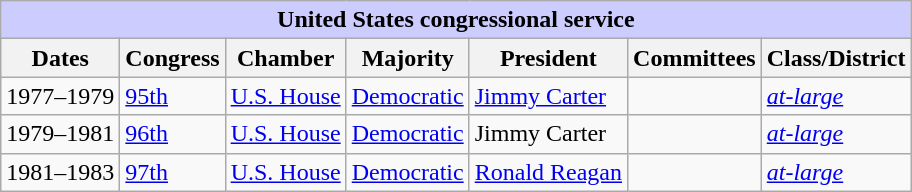<table class="wikitable">
<tr>
<th colspan=7 style="background: #ccccff;">United States congressional service</th>
</tr>
<tr>
<th><strong>Dates</strong></th>
<th><strong>Congress</strong></th>
<th><strong>Chamber</strong></th>
<th><strong>Majority</strong></th>
<th><strong>President</strong></th>
<th><strong>Committees</strong></th>
<th><strong>Class/District</strong></th>
</tr>
<tr>
<td>1977–1979</td>
<td><a href='#'>95th</a></td>
<td><a href='#'>U.S. House</a></td>
<td><a href='#'>Democratic</a></td>
<td><a href='#'>Jimmy Carter</a></td>
<td></td>
<td><a href='#'><em>at-large</em></a></td>
</tr>
<tr>
<td>1979–1981</td>
<td><a href='#'>96th</a></td>
<td><a href='#'>U.S. House</a></td>
<td><a href='#'>Democratic</a></td>
<td>Jimmy Carter</td>
<td></td>
<td><a href='#'><em>at-large</em></a></td>
</tr>
<tr>
<td>1981–1983</td>
<td><a href='#'>97th</a></td>
<td><a href='#'>U.S. House</a></td>
<td><a href='#'>Democratic</a></td>
<td><a href='#'>Ronald Reagan</a></td>
<td></td>
<td><a href='#'><em>at-large</em></a></td>
</tr>
</table>
